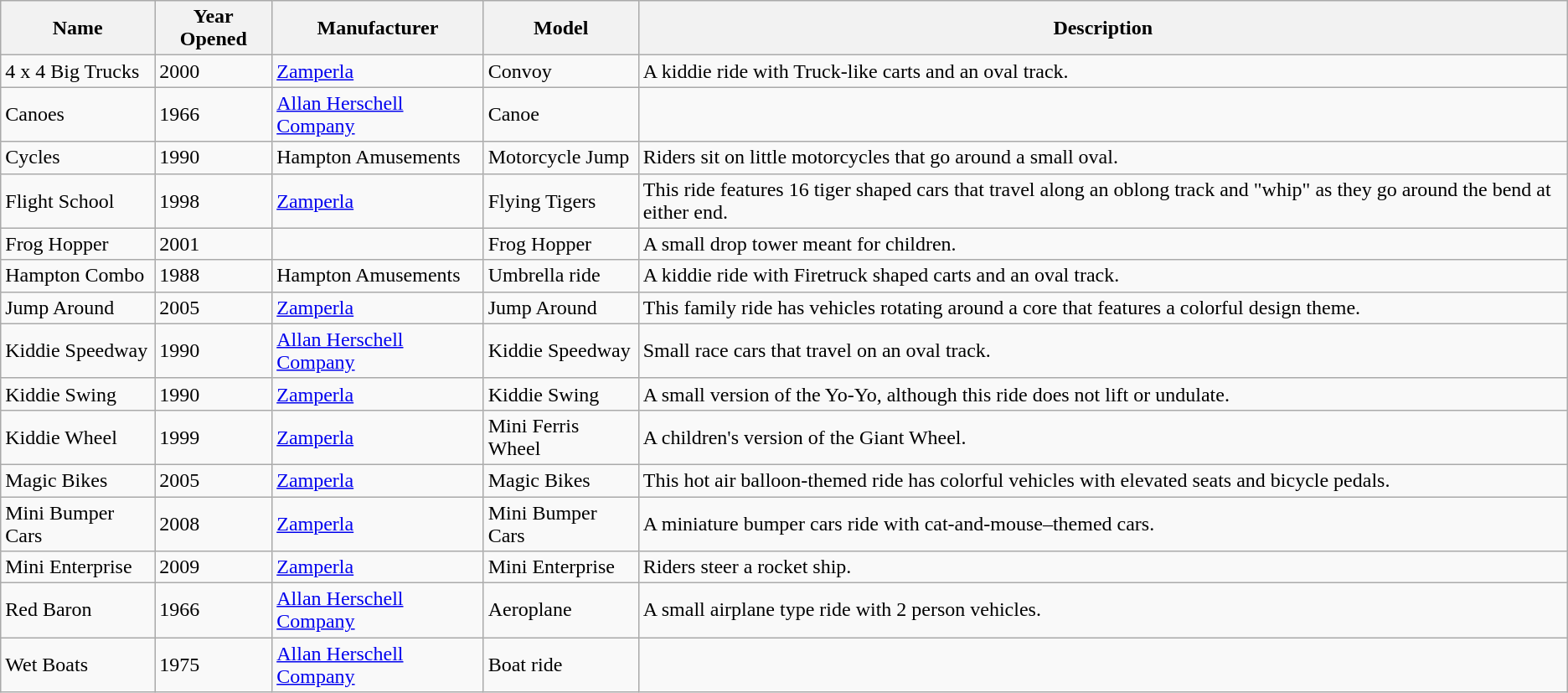<table class="wikitable">
<tr>
<th>Name</th>
<th>Year Opened</th>
<th>Manufacturer</th>
<th>Model</th>
<th>Description</th>
</tr>
<tr>
<td>4 x 4 Big Trucks</td>
<td>2000</td>
<td><a href='#'>Zamperla</a></td>
<td>Convoy</td>
<td>A kiddie ride with Truck-like carts and an oval track.</td>
</tr>
<tr>
<td>Canoes</td>
<td>1966</td>
<td><a href='#'>Allan Herschell Company</a></td>
<td>Canoe</td>
<td></td>
</tr>
<tr>
<td>Cycles</td>
<td>1990</td>
<td>Hampton Amusements</td>
<td>Motorcycle Jump</td>
<td>Riders sit on little motorcycles that go around a small oval.</td>
</tr>
<tr>
<td>Flight School</td>
<td>1998</td>
<td><a href='#'>Zamperla</a></td>
<td>Flying Tigers</td>
<td>This ride features 16 tiger shaped cars that travel along an oblong track and "whip" as they go around the bend at either end.</td>
</tr>
<tr>
<td>Frog Hopper</td>
<td>2001</td>
<td></td>
<td>Frog Hopper</td>
<td>A small drop tower meant for children.</td>
</tr>
<tr>
<td>Hampton Combo</td>
<td>1988</td>
<td>Hampton Amusements</td>
<td>Umbrella ride</td>
<td>A kiddie ride with Firetruck shaped carts and an oval track.</td>
</tr>
<tr>
<td>Jump Around</td>
<td>2005</td>
<td><a href='#'>Zamperla</a></td>
<td>Jump Around</td>
<td>This family ride has vehicles rotating around a core that features a colorful design theme.</td>
</tr>
<tr>
<td>Kiddie Speedway</td>
<td>1990</td>
<td><a href='#'>Allan Herschell Company</a></td>
<td>Kiddie Speedway</td>
<td>Small race cars that travel on an oval track.</td>
</tr>
<tr>
<td>Kiddie Swing</td>
<td>1990</td>
<td><a href='#'>Zamperla</a></td>
<td>Kiddie Swing</td>
<td>A small version of the Yo-Yo, although this ride does not lift or undulate.</td>
</tr>
<tr>
<td>Kiddie Wheel</td>
<td>1999</td>
<td><a href='#'>Zamperla</a></td>
<td>Mini Ferris Wheel</td>
<td>A children's version of the Giant Wheel.</td>
</tr>
<tr>
<td>Magic Bikes</td>
<td>2005</td>
<td><a href='#'>Zamperla</a></td>
<td>Magic Bikes</td>
<td>This hot air balloon-themed ride has colorful vehicles with elevated seats and bicycle pedals.</td>
</tr>
<tr>
<td>Mini Bumper Cars</td>
<td>2008</td>
<td><a href='#'>Zamperla</a></td>
<td>Mini Bumper Cars</td>
<td>A miniature bumper cars ride with cat-and-mouse–themed cars.</td>
</tr>
<tr>
<td>Mini Enterprise</td>
<td>2009</td>
<td><a href='#'>Zamperla</a></td>
<td>Mini Enterprise</td>
<td>Riders steer a rocket ship.</td>
</tr>
<tr>
<td>Red Baron</td>
<td>1966</td>
<td><a href='#'>Allan Herschell Company</a></td>
<td>Aeroplane</td>
<td>A small airplane type ride with 2 person vehicles.</td>
</tr>
<tr>
<td>Wet Boats</td>
<td>1975</td>
<td><a href='#'>Allan Herschell Company</a></td>
<td>Boat ride</td>
<td></td>
</tr>
</table>
